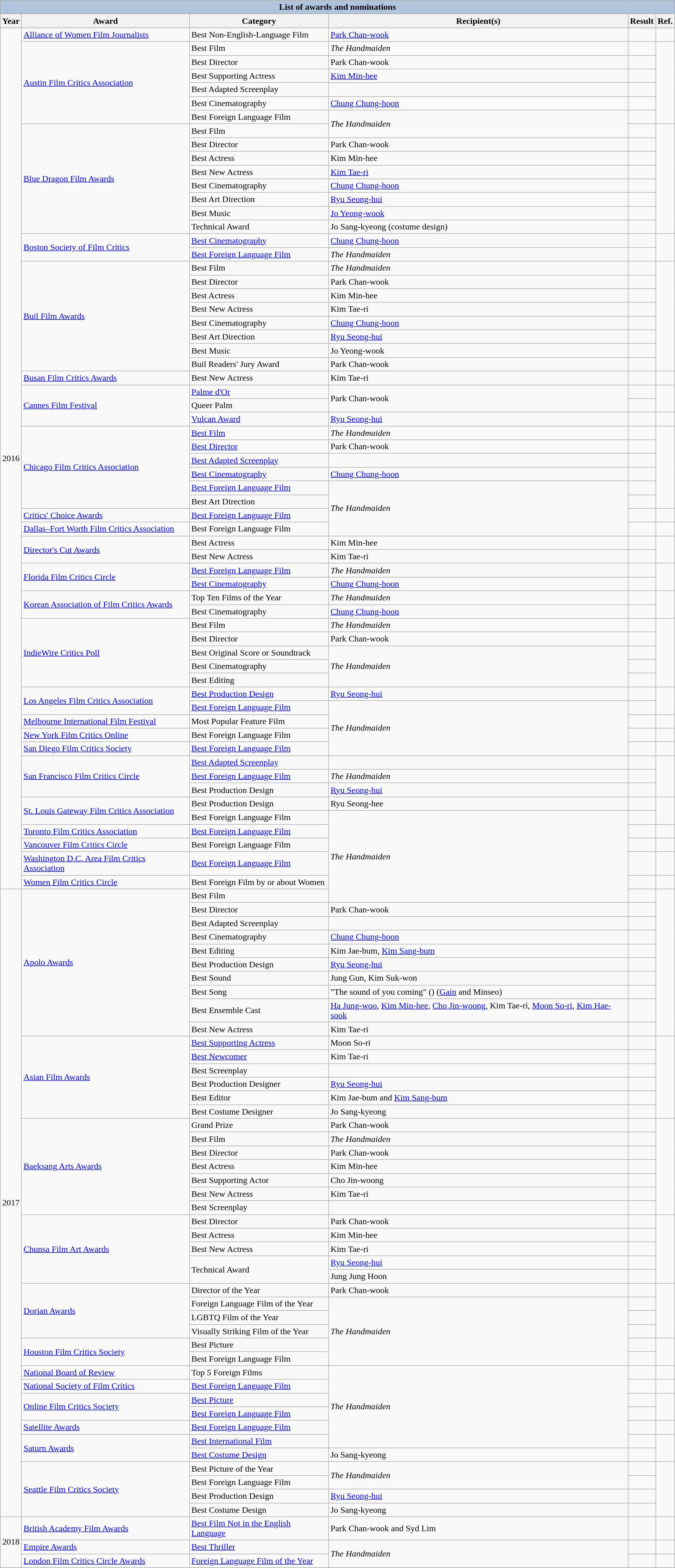<table class="wikitable sortable">
<tr style="background:#ccc; text-align:center;">
<th colspan="6" style="background: LightSteelBlue;">List of awards and nominations</th>
</tr>
<tr style="background:#ccc; text-align:center;">
<th>Year</th>
<th>Award</th>
<th>Category</th>
<th>Recipient(s)</th>
<th>Result</th>
<th>Ref.</th>
</tr>
<tr>
<td rowspan="62">2016</td>
<td><a href='#'>Alliance of Women Film Journalists</a></td>
<td>Best Non-English-Language Film</td>
<td><a href='#'>Park Chan-wook</a></td>
<td></td>
<td></td>
</tr>
<tr>
<td rowspan="6"><a href='#'>Austin Film Critics Association</a></td>
<td>Best Film</td>
<td><em>The Handmaiden</em></td>
<td></td>
<td rowspan="6"></td>
</tr>
<tr>
<td>Best Director</td>
<td>Park Chan-wook</td>
<td></td>
</tr>
<tr>
<td>Best Supporting Actress</td>
<td><a href='#'>Kim Min-hee</a></td>
<td></td>
</tr>
<tr>
<td>Best Adapted Screenplay</td>
<td></td>
<td></td>
</tr>
<tr>
<td>Best Cinematography</td>
<td><a href='#'>Chung Chung-hoon</a></td>
<td></td>
</tr>
<tr>
<td>Best Foreign Language Film</td>
<td rowspan="2"><em>The Handmaiden</em></td>
<td></td>
</tr>
<tr>
<td rowspan="8"><a href='#'>Blue Dragon Film Awards</a></td>
<td>Best Film</td>
<td></td>
<td rowspan="8"></td>
</tr>
<tr>
<td>Best Director</td>
<td>Park Chan-wook</td>
<td></td>
</tr>
<tr>
<td>Best Actress</td>
<td>Kim Min-hee</td>
<td></td>
</tr>
<tr>
<td>Best New Actress</td>
<td><a href='#'>Kim Tae-ri</a></td>
<td></td>
</tr>
<tr>
<td>Best Cinematography</td>
<td><a href='#'>Chung Chung-hoon</a></td>
<td></td>
</tr>
<tr>
<td>Best Art Direction</td>
<td><a href='#'>Ryu Seong-hui</a></td>
<td></td>
</tr>
<tr>
<td>Best Music</td>
<td><a href='#'>Jo Yeong-wook</a></td>
<td></td>
</tr>
<tr>
<td>Technical Award</td>
<td>Jo Sang-kyeong (costume design)</td>
<td></td>
</tr>
<tr>
<td rowspan="2"><a href='#'>Boston Society of Film Critics</a></td>
<td><a href='#'>Best Cinematography</a></td>
<td><a href='#'>Chung Chung-hoon</a></td>
<td></td>
<td rowspan="2"></td>
</tr>
<tr>
<td><a href='#'>Best Foreign Language Film</a></td>
<td><em>The Handmaiden</em></td>
<td></td>
</tr>
<tr>
<td rowspan="8"><a href='#'>Buil Film Awards</a></td>
<td>Best Film</td>
<td><em>The Handmaiden</em></td>
<td></td>
<td rowspan="8"></td>
</tr>
<tr>
<td>Best Director</td>
<td>Park Chan-wook</td>
<td></td>
</tr>
<tr>
<td>Best Actress</td>
<td>Kim Min-hee</td>
<td></td>
</tr>
<tr>
<td>Best New Actress</td>
<td>Kim Tae-ri</td>
<td></td>
</tr>
<tr>
<td>Best Cinematography</td>
<td><a href='#'>Chung Chung-hoon</a></td>
<td></td>
</tr>
<tr>
<td>Best Art Direction</td>
<td><a href='#'>Ryu Seong-hui</a></td>
<td></td>
</tr>
<tr>
<td>Best Music</td>
<td>Jo Yeong-wook</td>
<td></td>
</tr>
<tr>
<td>Buil Readers' Jury Award</td>
<td>Park Chan-wook</td>
<td></td>
</tr>
<tr>
<td><a href='#'>Busan Film Critics Awards</a></td>
<td>Best New Actress</td>
<td>Kim Tae-ri</td>
<td></td>
<td></td>
</tr>
<tr>
<td rowspan="3"><a href='#'>Cannes Film Festival</a></td>
<td><a href='#'>Palme d'Or</a></td>
<td rowspan="2">Park Chan-wook</td>
<td></td>
<td rowspan="2"></td>
</tr>
<tr>
<td>Queer Palm</td>
<td></td>
</tr>
<tr>
<td><a href='#'>Vulcan Award</a></td>
<td><a href='#'>Ryu Seong-hui</a></td>
<td></td>
<td></td>
</tr>
<tr>
<td rowspan="6"><a href='#'>Chicago Film Critics Association</a></td>
<td><a href='#'>Best Film</a></td>
<td><em>The Handmaiden</em></td>
<td></td>
<td rowspan="6"></td>
</tr>
<tr>
<td><a href='#'>Best Director</a></td>
<td>Park Chan-wook</td>
<td></td>
</tr>
<tr>
<td><a href='#'>Best Adapted Screenplay</a></td>
<td></td>
<td></td>
</tr>
<tr>
<td><a href='#'>Best Cinematography</a></td>
<td><a href='#'>Chung Chung-hoon</a></td>
<td></td>
</tr>
<tr>
<td><a href='#'>Best Foreign Language Film</a></td>
<td rowspan="4"><em>The Handmaiden</em></td>
<td></td>
</tr>
<tr>
<td>Best Art Direction</td>
<td></td>
</tr>
<tr>
<td><a href='#'>Critics' Choice Awards</a></td>
<td><a href='#'>Best Foreign Language Film</a></td>
<td></td>
<td></td>
</tr>
<tr>
<td><a href='#'>Dallas–Fort Worth Film Critics Association</a></td>
<td>Best Foreign Language Film</td>
<td></td>
<td></td>
</tr>
<tr>
<td rowspan="2"><a href='#'>Director's Cut Awards</a></td>
<td>Best Actress</td>
<td>Kim Min-hee</td>
<td></td>
<td rowspan="2"></td>
</tr>
<tr>
<td>Best New Actress</td>
<td>Kim Tae-ri</td>
<td></td>
</tr>
<tr>
<td rowspan="2"><a href='#'>Florida Film Critics Circle</a></td>
<td><a href='#'>Best Foreign Language Film</a></td>
<td><em>The Handmaiden</em></td>
<td></td>
<td rowspan="2"></td>
</tr>
<tr>
<td><a href='#'>Best Cinematography</a></td>
<td><a href='#'>Chung Chung-hoon</a></td>
<td></td>
</tr>
<tr>
<td rowspan="2"><a href='#'>Korean Association of Film Critics Awards</a></td>
<td>Top Ten Films of the Year</td>
<td><em>The Handmaiden</em></td>
<td></td>
<td rowspan="2"></td>
</tr>
<tr>
<td>Best Cinematography</td>
<td><a href='#'>Chung Chung-hoon</a></td>
<td></td>
</tr>
<tr>
<td rowspan="5"><a href='#'>IndieWire Critics Poll</a></td>
<td>Best Film</td>
<td><em>The Handmaiden</em></td>
<td></td>
<td rowspan="5"></td>
</tr>
<tr>
<td>Best Director</td>
<td>Park Chan-wook</td>
<td></td>
</tr>
<tr>
<td>Best Original Score or Soundtrack</td>
<td rowspan="3"><em>The Handmaiden</em></td>
<td></td>
</tr>
<tr>
<td>Best Cinematography</td>
<td></td>
</tr>
<tr>
<td>Best Editing</td>
<td></td>
</tr>
<tr>
<td rowspan="2"><a href='#'>Los Angeles Film Critics Association</a></td>
<td><a href='#'>Best Production Design</a></td>
<td><a href='#'>Ryu Seong-hui</a></td>
<td></td>
<td rowspan="2"></td>
</tr>
<tr>
<td><a href='#'>Best Foreign Language Film</a></td>
<td rowspan="4"><em>The Handmaiden</em></td>
<td></td>
</tr>
<tr>
<td><a href='#'>Melbourne International Film Festival</a></td>
<td>Most Popular Feature Film</td>
<td></td>
<td></td>
</tr>
<tr>
<td><a href='#'>New York Film Critics Online</a></td>
<td>Best Foreign Language Film</td>
<td></td>
<td></td>
</tr>
<tr>
<td><a href='#'>San Diego Film Critics Society</a></td>
<td><a href='#'>Best Foreign Language Film</a></td>
<td></td>
<td></td>
</tr>
<tr>
<td rowspan="3"><a href='#'>San Francisco Film Critics Circle</a></td>
<td><a href='#'>Best Adapted Screenplay</a></td>
<td></td>
<td></td>
<td rowspan="3"></td>
</tr>
<tr>
<td><a href='#'>Best Foreign Language Film</a></td>
<td><em>The Handmaiden</em></td>
<td></td>
</tr>
<tr>
<td>Best Production Design</td>
<td><a href='#'>Ryu Seong-hui</a></td>
<td></td>
</tr>
<tr>
<td rowspan="2"><a href='#'>St. Louis Gateway Film Critics Association</a></td>
<td>Best Production Design</td>
<td>Ryu Seong-hee</td>
<td></td>
<td rowspan="2"></td>
</tr>
<tr>
<td>Best Foreign Language Film</td>
<td rowspan="6"><em>The Handmaiden</em></td>
<td></td>
</tr>
<tr>
<td><a href='#'>Toronto Film Critics Association</a></td>
<td><a href='#'>Best Foreign Language Film</a></td>
<td></td>
<td></td>
</tr>
<tr>
<td><a href='#'>Vancouver Film Critics Circle</a></td>
<td>Best Foreign Language Film</td>
<td></td>
<td></td>
</tr>
<tr>
<td><a href='#'>Washington D.C. Area Film Critics Association</a></td>
<td><a href='#'>Best Foreign Language Film</a></td>
<td></td>
<td></td>
</tr>
<tr>
<td><a href='#'>Women Film Critics Circle</a></td>
<td>Best Foreign Film by or about Women</td>
<td></td>
<td></td>
</tr>
<tr>
<td rowspan="45">2017</td>
<td rowspan="10"><a href='#'>Apolo Awards</a></td>
<td>Best Film</td>
<td></td>
<td rowspan="10"></td>
</tr>
<tr>
<td>Best Director</td>
<td>Park Chan-wook</td>
<td></td>
</tr>
<tr>
<td>Best Adapted Screenplay</td>
<td></td>
<td></td>
</tr>
<tr>
<td>Best Cinematography</td>
<td><a href='#'>Chung Chung-hoon</a></td>
<td></td>
</tr>
<tr>
<td>Best Editing</td>
<td>Kim Jae-bum, <a href='#'>Kim Sang-bum</a></td>
<td></td>
</tr>
<tr>
<td>Best Production Design</td>
<td><a href='#'>Ryu Seong-hui</a></td>
<td></td>
</tr>
<tr>
<td>Best Sound</td>
<td>Jung Gun, Kim Suk-won</td>
<td></td>
</tr>
<tr>
<td>Best Song</td>
<td>"The sound of you coming" () (<a href='#'>Gain</a> and Minseo)</td>
<td></td>
</tr>
<tr>
<td>Best Ensemble Cast</td>
<td><a href='#'>Ha Jung-woo</a>, <a href='#'>Kim Min-hee</a>, <a href='#'>Cho Jin-woong</a>, Kim Tae-ri, <a href='#'>Moon So-ri</a>, <a href='#'>Kim Hae-sook</a></td>
<td></td>
</tr>
<tr>
<td>Best New Actress</td>
<td>Kim Tae-ri</td>
<td></td>
</tr>
<tr>
<td rowspan="6"><a href='#'>Asian Film Awards</a></td>
<td><a href='#'>Best Supporting Actress</a></td>
<td>Moon So-ri</td>
<td></td>
<td rowspan="6"></td>
</tr>
<tr>
<td><a href='#'>Best Newcomer</a></td>
<td>Kim Tae-ri</td>
<td></td>
</tr>
<tr>
<td>Best Screenplay</td>
<td></td>
<td></td>
</tr>
<tr>
<td>Best Production Designer</td>
<td><a href='#'>Ryu Seong-hui</a></td>
<td></td>
</tr>
<tr>
<td>Best Editor</td>
<td>Kim Jae-bum and <a href='#'>Kim Sang-bum</a></td>
<td></td>
</tr>
<tr>
<td>Best Costume Designer</td>
<td>Jo Sang-kyeong</td>
<td></td>
</tr>
<tr>
<td rowspan="7"><a href='#'>Baeksang Arts Awards</a></td>
<td>Grand Prize</td>
<td>Park Chan-wook</td>
<td></td>
<td rowspan="7"></td>
</tr>
<tr>
<td>Best Film</td>
<td><em>The Handmaiden</em></td>
<td></td>
</tr>
<tr>
<td>Best Director</td>
<td>Park Chan-wook</td>
<td></td>
</tr>
<tr>
<td>Best Actress</td>
<td>Kim Min-hee</td>
<td></td>
</tr>
<tr>
<td>Best Supporting Actor</td>
<td>Cho Jin-woong</td>
<td></td>
</tr>
<tr>
<td>Best New Actress</td>
<td>Kim Tae-ri</td>
<td></td>
</tr>
<tr>
<td>Best Screenplay</td>
<td></td>
<td></td>
</tr>
<tr>
<td rowspan="5"><a href='#'>Chunsa Film Art Awards</a></td>
<td>Best Director</td>
<td>Park Chan-wook</td>
<td></td>
<td rowspan="5"></td>
</tr>
<tr>
<td>Best Actress</td>
<td>Kim Min-hee</td>
<td></td>
</tr>
<tr>
<td>Best New Actress</td>
<td>Kim Tae-ri</td>
<td></td>
</tr>
<tr>
<td rowspan="2">Technical Award</td>
<td><a href='#'>Ryu Seong-hui</a></td>
<td></td>
</tr>
<tr>
<td>Jung Jung Hoon</td>
<td></td>
</tr>
<tr>
<td rowspan="4"><a href='#'>Dorian Awards</a></td>
<td>Director of the Year</td>
<td>Park Chan-wook</td>
<td></td>
<td rowspan="4"></td>
</tr>
<tr>
<td>Foreign Language Film of the Year</td>
<td rowspan="5"><em>The Handmaiden</em></td>
<td></td>
</tr>
<tr>
<td>LGBTQ Film of the Year</td>
<td></td>
</tr>
<tr>
<td>Visually Striking Film of the Year</td>
<td></td>
</tr>
<tr>
<td rowspan="2"><a href='#'>Houston Film Critics Society</a></td>
<td>Best Picture</td>
<td></td>
<td rowspan="2"></td>
</tr>
<tr>
<td>Best Foreign Language Film</td>
<td></td>
</tr>
<tr>
<td><a href='#'>National Board of Review</a></td>
<td>Top 5 Foreign Films</td>
<td rowspan="6"><em>The Handmaiden</em></td>
<td></td>
<td></td>
</tr>
<tr>
<td><a href='#'>National Society of Film Critics</a></td>
<td><a href='#'>Best Foreign Language Film</a></td>
<td></td>
<td></td>
</tr>
<tr>
<td rowspan="2"><a href='#'>Online Film Critics Society</a></td>
<td><a href='#'>Best Picture</a></td>
<td></td>
<td rowspan="2"></td>
</tr>
<tr>
<td><a href='#'>Best Foreign Language Film</a></td>
<td></td>
</tr>
<tr>
<td><a href='#'>Satellite Awards</a></td>
<td><a href='#'>Best Foreign Language Film</a></td>
<td></td>
<td></td>
</tr>
<tr>
<td rowspan="2"><a href='#'>Saturn Awards</a></td>
<td><a href='#'>Best International Film</a></td>
<td></td>
<td rowspan="2"></td>
</tr>
<tr>
<td><a href='#'>Best Costume Design</a></td>
<td>Jo Sang-kyeong</td>
<td></td>
</tr>
<tr>
<td rowspan="4"><a href='#'>Seattle Film Critics Society</a></td>
<td>Best Picture of the Year</td>
<td rowspan="2"><em>The Handmaiden</em></td>
<td></td>
<td rowspan="4"></td>
</tr>
<tr>
<td>Best Foreign Language Film</td>
<td></td>
</tr>
<tr>
<td>Best Production Design</td>
<td><a href='#'>Ryu Seong-hui</a></td>
<td></td>
</tr>
<tr>
<td>Best Costume Design</td>
<td>Jo Sang-kyeong</td>
<td></td>
</tr>
<tr>
<td rowspan="3">2018</td>
<td><a href='#'>British Academy Film Awards</a></td>
<td><a href='#'>Best Film Not in the English Language</a></td>
<td>Park Chan-wook and Syd Lim</td>
<td></td>
<td></td>
</tr>
<tr>
<td><a href='#'>Empire Awards</a></td>
<td><a href='#'>Best Thriller</a></td>
<td rowspan="2"><em>The Handmaiden</em></td>
<td></td>
<td></td>
</tr>
<tr>
<td><a href='#'>London Film Critics Circle Awards</a></td>
<td><a href='#'>Foreign Language Film of the Year</a></td>
<td></td>
<td></td>
</tr>
</table>
